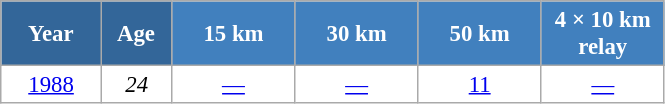<table class="wikitable" style="font-size:95%; text-align:center; border:grey solid 1px; border-collapse:collapse; background:#ffffff;">
<tr>
<th style="background-color:#369; color:white; width:60px;"> Year </th>
<th style="background-color:#369; color:white; width:40px;"> Age </th>
<th style="background-color:#4180be; color:white; width:75px;"> 15 km </th>
<th style="background-color:#4180be; color:white; width:75px;"> 30 km </th>
<th style="background-color:#4180be; color:white; width:75px;"> 50 km </th>
<th style="background-color:#4180be; color:white; width:75px;"> 4 × 10 km <br> relay </th>
</tr>
<tr>
<td><a href='#'>1988</a></td>
<td><em>24</em></td>
<td><a href='#'>—</a></td>
<td><a href='#'>—</a></td>
<td><a href='#'>11</a></td>
<td><a href='#'>—</a></td>
</tr>
</table>
